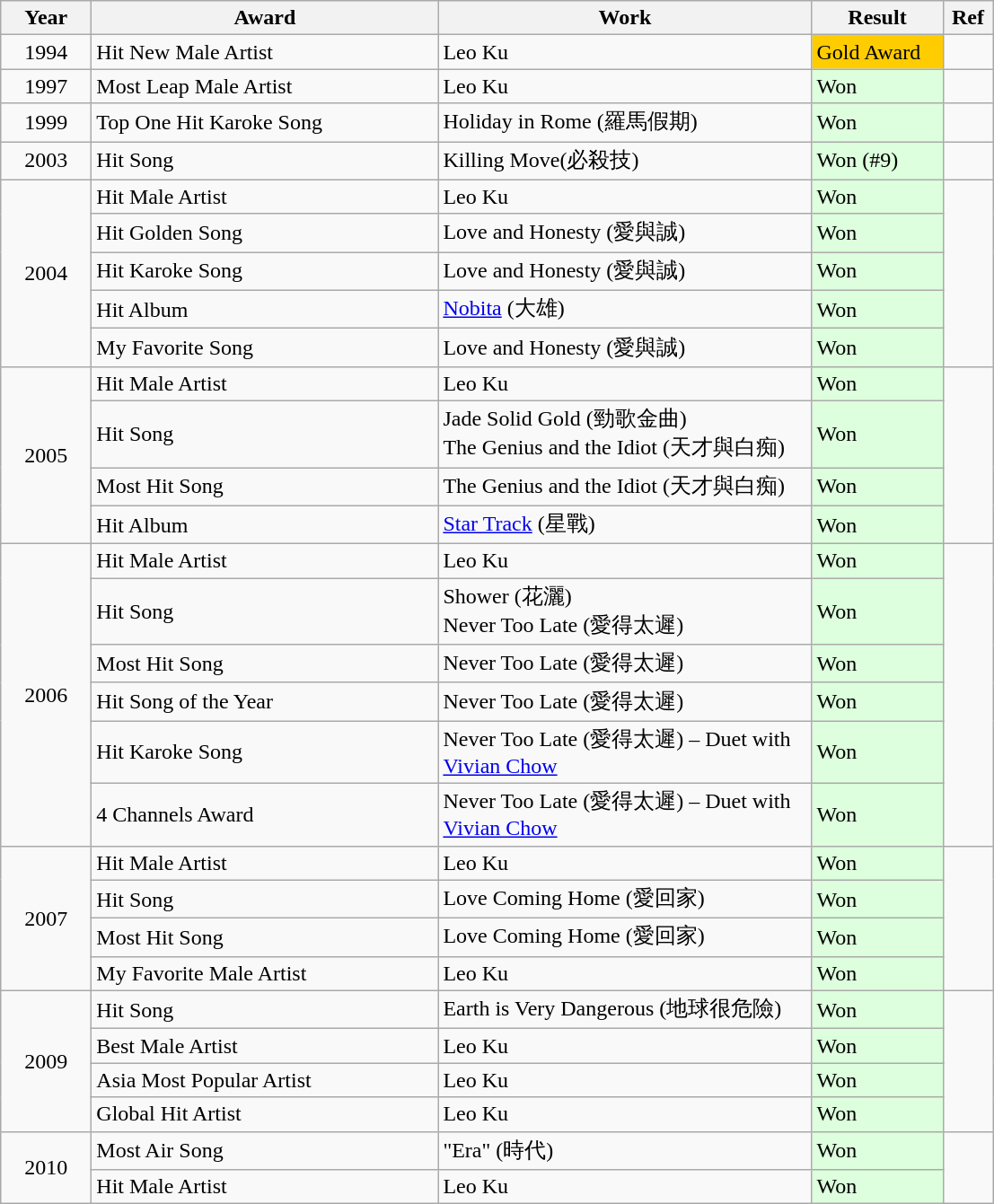<table class="wikitable">
<tr>
<th width=60>Year</th>
<th width="250">Award</th>
<th width="270">Work</th>
<th width="90">Result</th>
<th width="30">Ref</th>
</tr>
<tr>
<td align="center">1994</td>
<td>Hit New Male Artist</td>
<td>Leo Ku</td>
<td style="background: #FFCC00"><div>Gold Award</div></td>
<td align="center"></td>
</tr>
<tr>
<td align="center">1997</td>
<td>Most Leap Male Artist</td>
<td>Leo Ku</td>
<td style="background: #ddffdd"><div>Won</div></td>
<td align="center"></td>
</tr>
<tr>
<td align="center">1999</td>
<td>Top One Hit Karoke Song</td>
<td>Holiday in Rome (羅馬假期)</td>
<td style="background: #ddffdd"><div>Won</div></td>
<td align="center"></td>
</tr>
<tr>
<td align="center">2003</td>
<td>Hit Song</td>
<td>Killing Move(必殺技)</td>
<td style="background: #ddffdd"><div>Won (#9)</div></td>
<td align="center"></td>
</tr>
<tr>
<td rowspan = "5" align="center">2004</td>
<td>Hit Male Artist</td>
<td>Leo Ku</td>
<td style="background: #ddffdd"><div>Won </div></td>
<td rowspan = "5" align="center"></td>
</tr>
<tr>
<td>Hit Golden Song</td>
<td>Love and Honesty (愛與誠)</td>
<td style="background: #ddffdd"><div>Won </div></td>
</tr>
<tr>
<td>Hit Karoke Song</td>
<td>Love and Honesty (愛與誠)</td>
<td style="background: #ddffdd"><div>Won </div></td>
</tr>
<tr>
<td>Hit Album</td>
<td><a href='#'>Nobita</a> (大雄)</td>
<td style="background: #ddffdd"><div>Won </div></td>
</tr>
<tr>
<td>My Favorite Song</td>
<td>Love and Honesty (愛與誠)</td>
<td style="background: #ddffdd"><div>Won </div></td>
</tr>
<tr>
<td rowspan = "4" align="center">2005</td>
<td>Hit Male Artist</td>
<td>Leo Ku</td>
<td style="background: #ddffdd"><div>Won </div></td>
<td rowspan = "4" align="center"></td>
</tr>
<tr>
<td>Hit Song</td>
<td>Jade Solid Gold (勁歌金曲) <br>The Genius and the Idiot (天才與白痴)</td>
<td style="background: #ddffdd"><div>Won </div></td>
</tr>
<tr>
<td>Most Hit Song</td>
<td>The Genius and the Idiot (天才與白痴)</td>
<td style="background: #ddffdd"><div>Won </div></td>
</tr>
<tr>
<td>Hit Album</td>
<td><a href='#'>Star Track</a> (星戰)</td>
<td style="background: #ddffdd"><div>Won </div></td>
</tr>
<tr>
<td rowspan = "6" align="center">2006</td>
<td>Hit Male Artist</td>
<td>Leo Ku</td>
<td style="background: #ddffdd"><div>Won </div></td>
<td rowspan = "6" align="center"></td>
</tr>
<tr>
<td>Hit Song</td>
<td>Shower (花灑) <br> Never Too Late (愛得太遲)</td>
<td style="background: #ddffdd"><div>Won </div></td>
</tr>
<tr>
<td>Most Hit Song</td>
<td>Never Too Late (愛得太遲)</td>
<td style="background: #ddffdd"><div>Won </div></td>
</tr>
<tr>
<td>Hit Song of the Year</td>
<td>Never Too Late (愛得太遲)</td>
<td style="background: #ddffdd"><div>Won </div></td>
</tr>
<tr>
<td>Hit Karoke Song</td>
<td>Never Too Late (愛得太遲) – Duet with <a href='#'>Vivian Chow</a></td>
<td style="background: #ddffdd"><div>Won </div></td>
</tr>
<tr>
<td>4 Channels Award</td>
<td>Never Too Late (愛得太遲) – Duet with <a href='#'>Vivian Chow</a></td>
<td style="background: #ddffdd"><div>Won </div></td>
</tr>
<tr>
<td rowspan = "4" align="center">2007</td>
<td>Hit Male Artist</td>
<td>Leo Ku</td>
<td style="background: #ddffdd"><div>Won </div></td>
<td rowspan = "4" align="center"></td>
</tr>
<tr>
<td>Hit Song</td>
<td>Love Coming Home (愛回家)</td>
<td style="background: #ddffdd"><div>Won </div></td>
</tr>
<tr>
<td>Most Hit Song</td>
<td>Love Coming Home (愛回家)</td>
<td style="background: #ddffdd"><div>Won </div></td>
</tr>
<tr>
<td>My Favorite Male Artist</td>
<td>Leo Ku</td>
<td style="background: #ddffdd"><div>Won </div></td>
</tr>
<tr>
<td rowspan = "4" align="center">2009</td>
<td>Hit Song</td>
<td>Earth is Very Dangerous (地球很危險)</td>
<td style="background: #ddffdd"><div>Won </div></td>
<td rowspan = "4" align="center"></td>
</tr>
<tr>
<td>Best Male Artist</td>
<td>Leo Ku</td>
<td style="background: #ddffdd"><div>Won </div></td>
</tr>
<tr>
<td>Asia Most Popular Artist</td>
<td>Leo Ku</td>
<td style="background: #ddffdd"><div>Won </div></td>
</tr>
<tr>
<td>Global Hit Artist</td>
<td>Leo Ku</td>
<td style="background: #ddffdd"><div>Won </div></td>
</tr>
<tr>
<td rowspan = "2" align="center">2010</td>
<td>Most Air Song</td>
<td>"Era" (時代)</td>
<td style="background: #ddffdd"><div>Won </div></td>
<td rowspan = "2" align="center"></td>
</tr>
<tr>
<td>Hit Male Artist</td>
<td>Leo Ku</td>
<td style="background: #ddffdd"><div>Won </div></td>
</tr>
</table>
